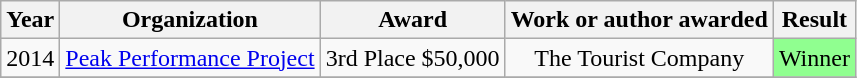<table class="wikitable plainrowheaders" style="text-align:center;"}>
<tr>
<th>Year</th>
<th>Organization</th>
<th>Award</th>
<th>Work or author awarded</th>
<th>Result</th>
</tr>
<tr>
<td rowspan="1">2014</td>
<td><a href='#'>Peak Performance Project</a></td>
<td>3rd Place $50,000</td>
<td>The Tourist Company</td>
<td style="background:#90FF90">Winner</td>
</tr>
<tr>
</tr>
</table>
